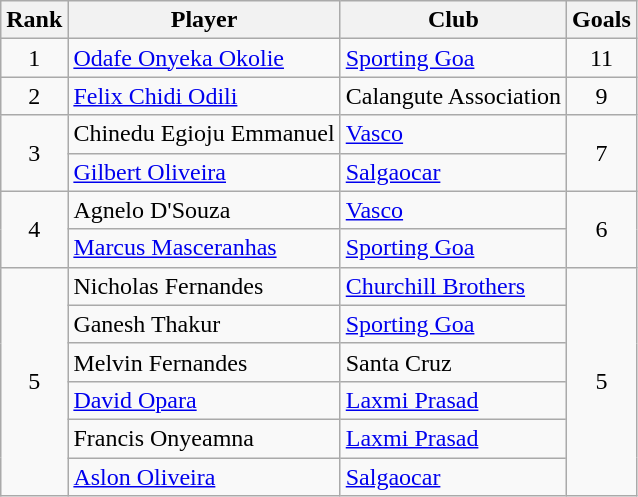<table class="wikitable" style="text-align:center">
<tr>
<th>Rank</th>
<th>Player</th>
<th>Club</th>
<th>Goals</th>
</tr>
<tr>
<td>1</td>
<td align="left"> <a href='#'>Odafe Onyeka Okolie</a></td>
<td align="left"><a href='#'>Sporting Goa</a></td>
<td align="center">11</td>
</tr>
<tr>
<td>2</td>
<td align="left"> <a href='#'>Felix Chidi Odili</a></td>
<td align="left">Calangute Association</td>
<td align="center">9</td>
</tr>
<tr>
<td rowspan="2">3</td>
<td align="left"> Chinedu Egioju Emmanuel</td>
<td align="left"><a href='#'>Vasco</a></td>
<td align="center" rowspan="2">7</td>
</tr>
<tr>
<td align="left"> <a href='#'>Gilbert Oliveira</a></td>
<td align="left"><a href='#'>Salgaocar</a></td>
</tr>
<tr>
<td rowspan="2">4</td>
<td align="left"> Agnelo D'Souza</td>
<td align="left"><a href='#'>Vasco</a></td>
<td align="center" rowspan="2">6</td>
</tr>
<tr>
<td align="left"> <a href='#'>Marcus Masceranhas</a></td>
<td align="left"><a href='#'>Sporting Goa</a></td>
</tr>
<tr>
<td rowspan="6">5</td>
<td align="left"> Nicholas Fernandes</td>
<td align="left"><a href='#'>Churchill Brothers</a></td>
<td align="center" rowspan="6">5</td>
</tr>
<tr>
<td align="left"> Ganesh Thakur</td>
<td align="left"><a href='#'>Sporting Goa</a></td>
</tr>
<tr>
<td align="left"> Melvin Fernandes</td>
<td align="left">Santa Cruz</td>
</tr>
<tr>
<td align="left"> <a href='#'>David Opara</a></td>
<td align="left"><a href='#'>Laxmi Prasad</a></td>
</tr>
<tr>
<td align="left"> Francis Onyeamna</td>
<td align="left"><a href='#'>Laxmi Prasad</a></td>
</tr>
<tr>
<td align="left"> <a href='#'>Aslon Oliveira</a></td>
<td align="left"><a href='#'>Salgaocar</a></td>
</tr>
</table>
